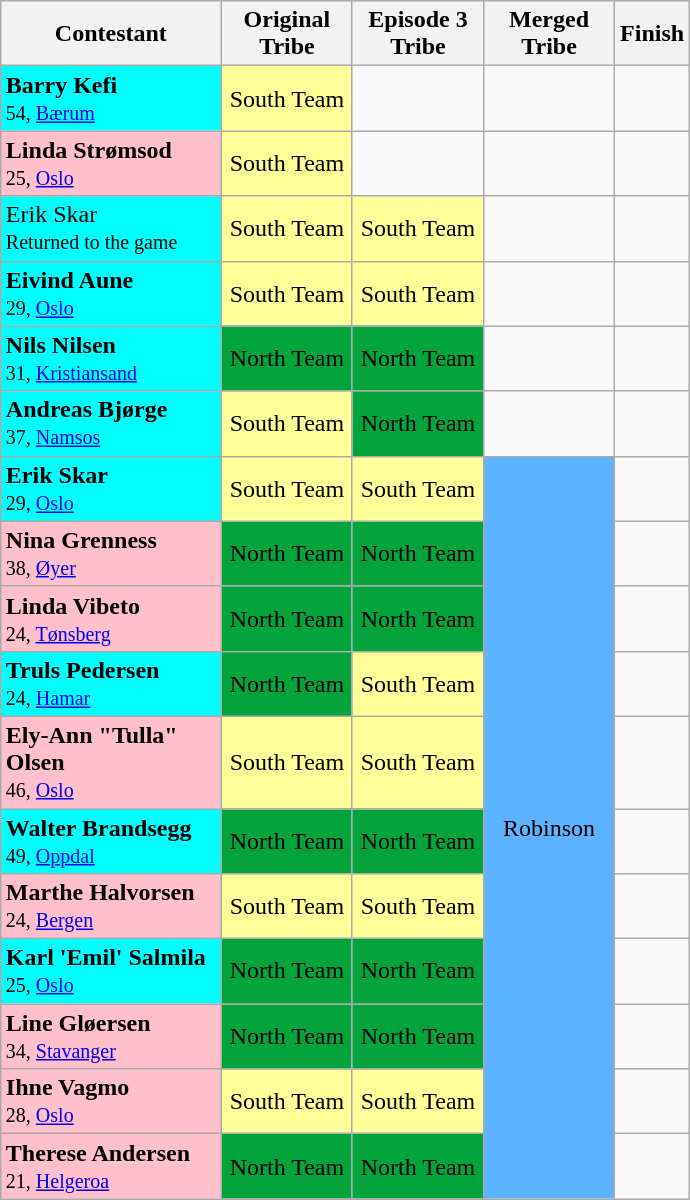<table class="wikitable" style="margin:auto; text-align:center">
<tr>
<th width=140>Contestant</th>
<th width=80>Original<br>Tribe</th>
<th width=80>Episode 3<br>Tribe</th>
<th width=80>Merged<br>Tribe</th>
<th>Finish</th>
</tr>
<tr>
<td align="left" bgcolor="cyan"><strong>Barry Kefi</strong><br><small>54, <a href='#'>Bærum</a></small></td>
<td bgcolor="#FFFF99">South Team</td>
<td></td>
<td></td>
<td></td>
</tr>
<tr>
<td align="left" bgcolor="pink"><strong>Linda Strømsod</strong><br><small>25, <a href='#'>Oslo</a></small></td>
<td bgcolor="#FFFF99">South Team</td>
<td></td>
<td></td>
<td></td>
</tr>
<tr>
<td align="left" bgcolor="cyan">Erik Skar<br><small>Returned to the game</small></td>
<td bgcolor="#FFFF99">South Team</td>
<td bgcolor="#FFFF99">South Team</td>
<td></td>
<td></td>
</tr>
<tr>
<td align="left" bgcolor="cyan"><strong>Eivind Aune</strong><br><small>29, <a href='#'>Oslo</a></small></td>
<td bgcolor="#FFFF99">South Team</td>
<td bgcolor="#FFFF99">South Team</td>
<td></td>
<td></td>
</tr>
<tr>
<td align="left" bgcolor="cyan"><strong>Nils Nilsen</strong><br><small>31, <a href='#'>Kristiansand</a></small></td>
<td bgcolor="#04a43c">North Team</td>
<td bgcolor="#04a43c">North Team</td>
<td></td>
<td></td>
</tr>
<tr>
<td align="left" bgcolor="cyan"><strong>Andreas Bjørge</strong><br><small>37, <a href='#'>Namsos</a></small></td>
<td bgcolor="#FFFF99">South Team</td>
<td bgcolor="#04a43c">North Team</td>
<td></td>
<td></td>
</tr>
<tr>
<td align="left" bgcolor="cyan"><strong>Erik Skar</strong><br><small>29, <a href='#'>Oslo</a></small></td>
<td bgcolor="#FFFF99">South Team</td>
<td bgcolor="#FFFF99">South Team</td>
<td align="center" bgcolor="#5CB3FF" rowspan=11>Robinson</td>
<td></td>
</tr>
<tr>
<td align="left" bgcolor="pink"><strong>Nina Grenness</strong><br><small>38, <a href='#'>Øyer</a></small></td>
<td bgcolor="#04a43c">North Team</td>
<td bgcolor="#04a43c">North Team</td>
<td></td>
</tr>
<tr>
<td align="left" bgcolor="pink"><strong>Linda Vibeto</strong><br><small>24, <a href='#'>Tønsberg</a></small></td>
<td bgcolor="#04a43c">North Team</td>
<td bgcolor="#04a43c">North Team</td>
<td></td>
</tr>
<tr>
<td align="left" bgcolor="cyan"><strong>Truls Pedersen</strong><br><small>24, <a href='#'>Hamar</a></small></td>
<td bgcolor="#04a43c">North Team</td>
<td bgcolor="#FFFF99">South Team</td>
<td></td>
</tr>
<tr>
<td align="left" bgcolor="pink"><strong>Ely-Ann "Tulla" Olsen</strong><br><small>46, <a href='#'>Oslo</a></small></td>
<td bgcolor="#FFFF99">South Team</td>
<td bgcolor="#FFFF99">South Team</td>
<td></td>
</tr>
<tr>
<td align="left" bgcolor="cyan"><strong>Walter Brandsegg</strong><br><small>49, <a href='#'>Oppdal</a></small></td>
<td bgcolor="#04a43c">North Team</td>
<td bgcolor="#04a43c">North Team</td>
<td></td>
</tr>
<tr>
<td align="left" bgcolor="pink"><strong>Marthe Halvorsen</strong><br><small>24, <a href='#'>Bergen</a></small></td>
<td bgcolor="#FFFF99">South Team</td>
<td bgcolor="#FFFF99">South Team</td>
<td></td>
</tr>
<tr>
<td align="left" bgcolor="cyan"><strong>Karl 'Emil' Salmila</strong><br><small>25, <a href='#'>Oslo</a></small></td>
<td bgcolor="#04a43c">North Team</td>
<td bgcolor="#04a43c">North Team</td>
<td></td>
</tr>
<tr>
<td align="left" bgcolor="pink"><strong>Line Gløersen</strong><br><small>34, <a href='#'>Stavanger</a></small></td>
<td bgcolor="#04a43c">North Team</td>
<td bgcolor="#04a43c">North Team</td>
<td></td>
</tr>
<tr>
<td align="left" bgcolor="pink"><strong>Ihne Vagmo</strong><br><small>28, <a href='#'>Oslo</a></small></td>
<td bgcolor="#FFFF99">South Team</td>
<td bgcolor="#FFFF99">South Team</td>
<td></td>
</tr>
<tr>
<td align="left" bgcolor="pink"><strong>Therese Andersen</strong><br><small>21, <a href='#'>Helgeroa</a></small></td>
<td bgcolor="#04a43c">North Team</td>
<td bgcolor="#04a43c">North Team</td>
<td></td>
</tr>
</table>
